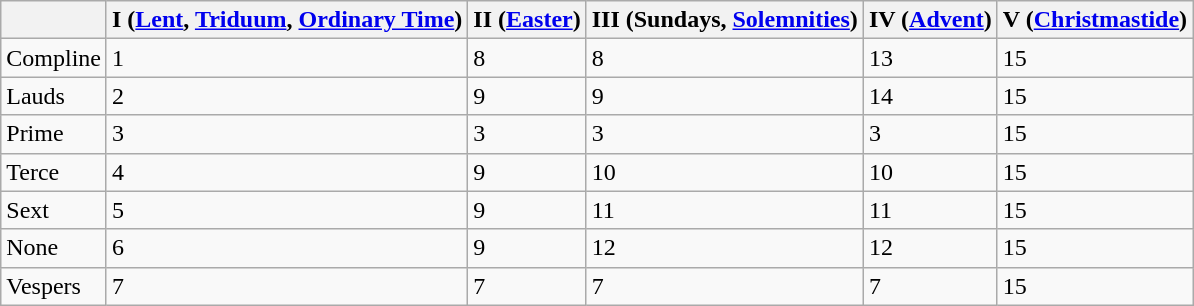<table class="wikitable">
<tr>
<th></th>
<th>I (<a href='#'>Lent</a>, <a href='#'>Triduum</a>, <a href='#'>Ordinary Time</a>)</th>
<th>II (<a href='#'>Easter</a>)</th>
<th>III (Sundays, <a href='#'>Solemnities</a>)</th>
<th>IV (<a href='#'>Advent</a>)</th>
<th>V (<a href='#'>Christmastide</a>)</th>
</tr>
<tr>
<td>Compline</td>
<td>1</td>
<td>8</td>
<td>8</td>
<td>13</td>
<td>15</td>
</tr>
<tr>
<td>Lauds</td>
<td>2</td>
<td>9</td>
<td>9</td>
<td>14</td>
<td>15</td>
</tr>
<tr>
<td>Prime</td>
<td>3</td>
<td>3</td>
<td>3</td>
<td>3</td>
<td>15</td>
</tr>
<tr>
<td>Terce</td>
<td>4</td>
<td>9</td>
<td>10</td>
<td>10</td>
<td>15</td>
</tr>
<tr>
<td>Sext</td>
<td>5</td>
<td>9</td>
<td>11</td>
<td>11</td>
<td>15</td>
</tr>
<tr>
<td>None</td>
<td>6</td>
<td>9</td>
<td>12</td>
<td>12</td>
<td>15</td>
</tr>
<tr>
<td>Vespers</td>
<td>7</td>
<td>7</td>
<td>7</td>
<td>7</td>
<td>15</td>
</tr>
</table>
